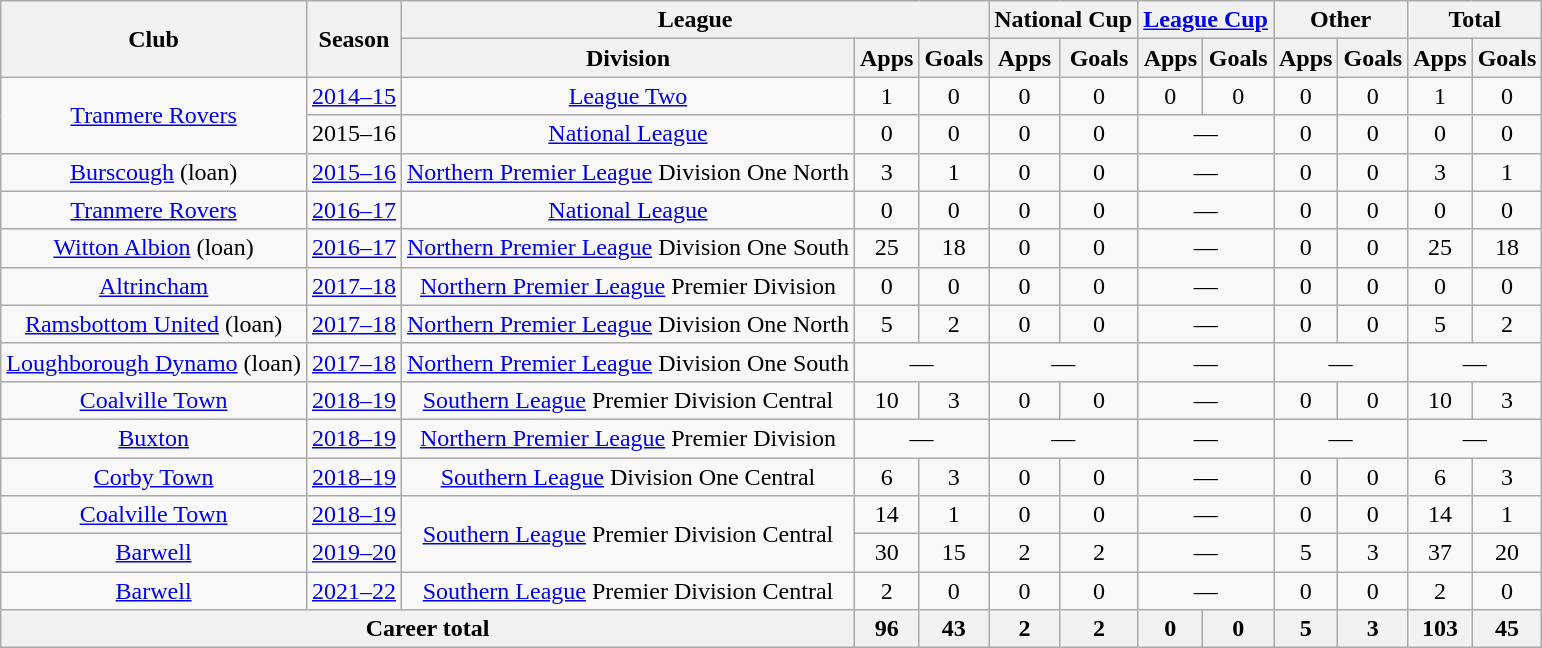<table class="wikitable" style="text-align:center">
<tr>
<th rowspan="2">Club</th>
<th rowspan="2">Season</th>
<th colspan="3">League</th>
<th colspan="2">National Cup</th>
<th colspan="2"><a href='#'>League Cup</a></th>
<th colspan="2">Other</th>
<th colspan="2">Total</th>
</tr>
<tr>
<th>Division</th>
<th>Apps</th>
<th>Goals</th>
<th>Apps</th>
<th>Goals</th>
<th>Apps</th>
<th>Goals</th>
<th>Apps</th>
<th>Goals</th>
<th>Apps</th>
<th>Goals</th>
</tr>
<tr>
<td rowspan="2"><a href='#'>Tranmere Rovers</a></td>
<td><a href='#'>2014–15</a></td>
<td><a href='#'>League Two</a></td>
<td>1</td>
<td>0</td>
<td>0</td>
<td>0</td>
<td>0</td>
<td>0</td>
<td>0</td>
<td>0</td>
<td>1</td>
<td>0</td>
</tr>
<tr>
<td>2015–16</td>
<td><a href='#'>National League</a></td>
<td>0</td>
<td>0</td>
<td>0</td>
<td>0</td>
<td colspan="2">—</td>
<td>0</td>
<td>0</td>
<td>0</td>
<td>0</td>
</tr>
<tr>
<td><a href='#'>Burscough</a> (loan)</td>
<td><a href='#'>2015–16</a></td>
<td><a href='#'>Northern Premier League</a> Division One North</td>
<td>3</td>
<td>1</td>
<td>0</td>
<td>0</td>
<td colspan="2">—</td>
<td>0</td>
<td>0</td>
<td>3</td>
<td>1</td>
</tr>
<tr>
<td><a href='#'>Tranmere Rovers</a></td>
<td><a href='#'>2016–17</a></td>
<td><a href='#'>National League</a></td>
<td>0</td>
<td>0</td>
<td>0</td>
<td>0</td>
<td colspan="2">—</td>
<td>0</td>
<td>0</td>
<td>0</td>
<td>0</td>
</tr>
<tr>
<td><a href='#'>Witton Albion</a> (loan)</td>
<td><a href='#'>2016–17</a></td>
<td><a href='#'>Northern Premier League</a> Division One South</td>
<td>25</td>
<td>18</td>
<td>0</td>
<td>0</td>
<td colspan="2">—</td>
<td>0</td>
<td>0</td>
<td>25</td>
<td>18</td>
</tr>
<tr>
<td><a href='#'>Altrincham</a></td>
<td><a href='#'>2017–18</a></td>
<td><a href='#'>Northern Premier League</a> Premier Division</td>
<td>0</td>
<td>0</td>
<td>0</td>
<td>0</td>
<td colspan="2">—</td>
<td>0</td>
<td>0</td>
<td>0</td>
<td>0</td>
</tr>
<tr>
<td><a href='#'>Ramsbottom United</a> (loan)</td>
<td><a href='#'>2017–18</a></td>
<td><a href='#'>Northern Premier League</a> Division One North</td>
<td>5</td>
<td>2</td>
<td>0</td>
<td>0</td>
<td colspan="2">—</td>
<td>0</td>
<td>0</td>
<td>5</td>
<td>2</td>
</tr>
<tr>
<td><a href='#'>Loughborough Dynamo</a> (loan)</td>
<td><a href='#'>2017–18</a></td>
<td><a href='#'>Northern Premier League</a> Division One South</td>
<td colspan="2">—</td>
<td colspan="2">—</td>
<td colspan="2">—</td>
<td colspan="2">—</td>
<td colspan="2">—</td>
</tr>
<tr>
<td><a href='#'>Coalville Town</a></td>
<td><a href='#'>2018–19</a></td>
<td><a href='#'>Southern League</a> Premier Division Central</td>
<td>10</td>
<td>3</td>
<td>0</td>
<td>0</td>
<td colspan="2">—</td>
<td>0</td>
<td>0</td>
<td>10</td>
<td>3</td>
</tr>
<tr>
<td><a href='#'>Buxton</a></td>
<td><a href='#'>2018–19</a></td>
<td><a href='#'>Northern Premier League</a> Premier Division</td>
<td colspan="2">—</td>
<td colspan="2">—</td>
<td colspan="2">—</td>
<td colspan="2">—</td>
<td colspan="2">—</td>
</tr>
<tr>
<td><a href='#'>Corby Town</a></td>
<td><a href='#'>2018–19</a></td>
<td><a href='#'>Southern League</a> Division One Central</td>
<td>6</td>
<td>3</td>
<td>0</td>
<td>0</td>
<td colspan="2">—</td>
<td>0</td>
<td>0</td>
<td>6</td>
<td>3</td>
</tr>
<tr>
<td><a href='#'>Coalville Town</a></td>
<td><a href='#'>2018–19</a></td>
<td rowspan="2"><a href='#'>Southern League</a> Premier Division Central</td>
<td>14</td>
<td>1</td>
<td>0</td>
<td>0</td>
<td colspan="2">—</td>
<td>0</td>
<td>0</td>
<td>14</td>
<td>1</td>
</tr>
<tr>
<td><a href='#'>Barwell</a></td>
<td><a href='#'>2019–20</a></td>
<td>30</td>
<td>15</td>
<td>2</td>
<td>2</td>
<td colspan="2">—</td>
<td>5</td>
<td>3</td>
<td>37</td>
<td>20</td>
</tr>
<tr>
<td><a href='#'>Barwell</a></td>
<td><a href='#'>2021–22</a></td>
<td><a href='#'>Southern League</a> Premier Division Central</td>
<td>2</td>
<td>0</td>
<td>0</td>
<td>0</td>
<td colspan="2">—</td>
<td>0</td>
<td>0</td>
<td>2</td>
<td>0</td>
</tr>
<tr>
<th colspan="3">Career total</th>
<th>96</th>
<th>43</th>
<th>2</th>
<th>2</th>
<th>0</th>
<th>0</th>
<th>5</th>
<th>3</th>
<th>103</th>
<th>45</th>
</tr>
</table>
